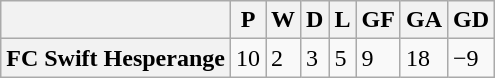<table class="wikitable">
<tr>
<th></th>
<th>P</th>
<th>W</th>
<th>D</th>
<th>L</th>
<th>GF</th>
<th>GA</th>
<th>GD</th>
</tr>
<tr>
<th>FC Swift Hesperange</th>
<td>10</td>
<td>2</td>
<td>3</td>
<td>5</td>
<td>9</td>
<td>18</td>
<td>−9</td>
</tr>
</table>
